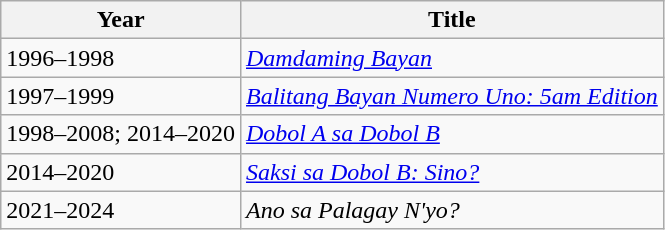<table class="wikitable">
<tr>
<th>Year</th>
<th>Title</th>
</tr>
<tr>
<td>1996–1998</td>
<td><em><a href='#'>Damdaming Bayan</a></em></td>
</tr>
<tr>
<td>1997–1999</td>
<td><em><a href='#'>Balitang Bayan Numero Uno: 5am Edition</a></em></td>
</tr>
<tr>
<td>1998–2008; 2014–2020</td>
<td><em><a href='#'>Dobol A sa Dobol B</a></em></td>
</tr>
<tr>
<td>2014–2020</td>
<td><em><a href='#'>Saksi sa Dobol B: Sino?</a></em></td>
</tr>
<tr>
<td>2021–2024</td>
<td><em>Ano sa Palagay N'yo?</em></td>
</tr>
</table>
